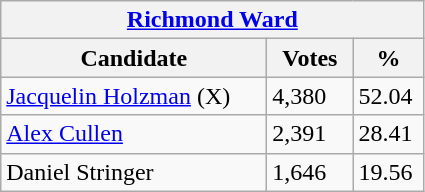<table class="wikitable">
<tr>
<th colspan="3"><a href='#'>Richmond Ward</a></th>
</tr>
<tr>
<th style="width: 170px">Candidate</th>
<th style="width: 50px">Votes</th>
<th style="width: 40px">%</th>
</tr>
<tr>
<td><a href='#'>Jacquelin Holzman</a> (X)</td>
<td>4,380</td>
<td>52.04</td>
</tr>
<tr>
<td><a href='#'>Alex Cullen</a></td>
<td>2,391</td>
<td>28.41</td>
</tr>
<tr>
<td>Daniel Stringer</td>
<td>1,646</td>
<td>19.56</td>
</tr>
</table>
